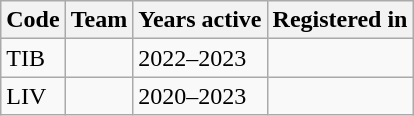<table class="wikitable sortable">
<tr>
<th>Code</th>
<th>Team</th>
<th>Years active</th>
<th>Registered in</th>
</tr>
<tr>
<td>TIB</td>
<td></td>
<td>2022–2023</td>
<td></td>
</tr>
<tr>
<td>LIV</td>
<td></td>
<td>2020–2023</td>
<td></td>
</tr>
</table>
